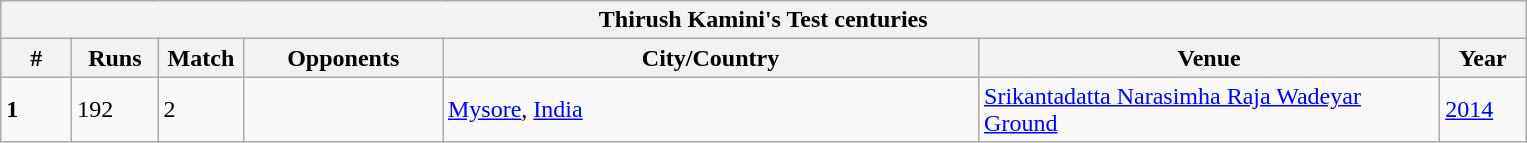<table class="wikitable">
<tr>
<th colspan="8">Thirush Kamini's Test centuries</th>
</tr>
<tr>
<th style="width:40px;">#</th>
<th style="width:50px;">Runs</th>
<th style="width:50px;">Match</th>
<th style="width:125px;">Opponents</th>
<th style="width:350px;">City/Country</th>
<th style="width:300px;">Venue</th>
<th style="width:50px;">Year</th>
</tr>
<tr>
<td><strong>1</strong></td>
<td>192</td>
<td>2</td>
<td></td>
<td> <a href='#'>Mysore</a>, <a href='#'>India</a></td>
<td><a href='#'>Srikantadatta Narasimha Raja Wadeyar Ground</a></td>
<td><a href='#'>2014</a></td>
</tr>
</table>
